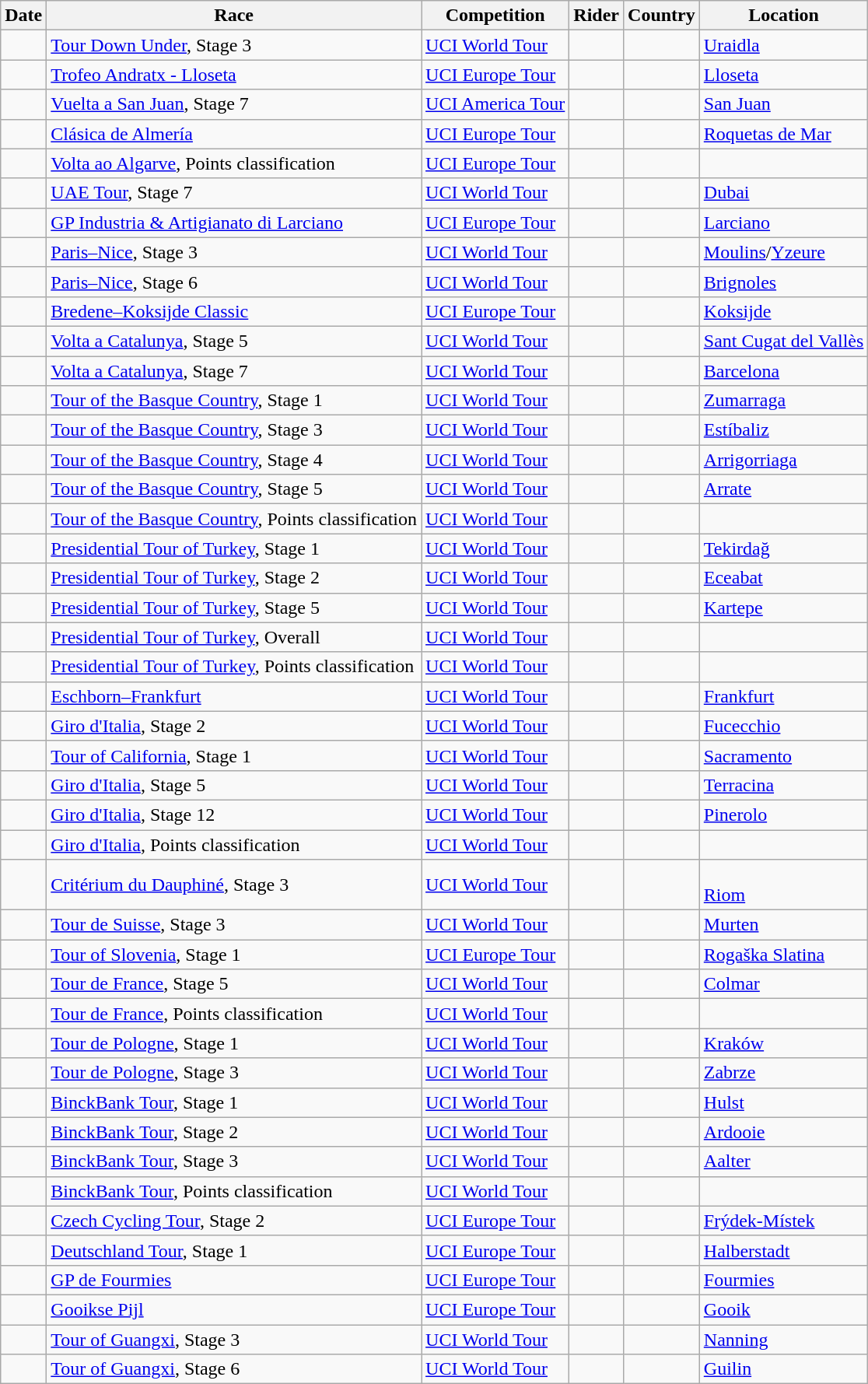<table class="wikitable sortable">
<tr>
<th>Date</th>
<th>Race</th>
<th>Competition</th>
<th>Rider</th>
<th>Country</th>
<th>Location</th>
</tr>
<tr>
<td></td>
<td><a href='#'>Tour Down Under</a>, Stage 3</td>
<td><a href='#'>UCI World Tour</a></td>
<td></td>
<td></td>
<td><a href='#'>Uraidla</a></td>
</tr>
<tr>
<td></td>
<td><a href='#'>Trofeo Andratx - Lloseta</a></td>
<td><a href='#'>UCI Europe Tour</a></td>
<td></td>
<td></td>
<td><a href='#'>Lloseta</a></td>
</tr>
<tr>
<td></td>
<td><a href='#'>Vuelta a San Juan</a>, Stage 7</td>
<td><a href='#'>UCI America Tour</a></td>
<td></td>
<td></td>
<td><a href='#'>San Juan</a></td>
</tr>
<tr>
<td></td>
<td><a href='#'>Clásica de Almería</a></td>
<td><a href='#'>UCI Europe Tour</a></td>
<td></td>
<td></td>
<td><a href='#'>Roquetas de Mar</a></td>
</tr>
<tr>
<td></td>
<td><a href='#'>Volta ao Algarve</a>, Points classification</td>
<td><a href='#'>UCI Europe Tour</a></td>
<td></td>
<td></td>
<td></td>
</tr>
<tr>
<td></td>
<td><a href='#'>UAE Tour</a>, Stage 7</td>
<td><a href='#'>UCI World Tour</a></td>
<td></td>
<td></td>
<td><a href='#'>Dubai</a></td>
</tr>
<tr>
<td></td>
<td><a href='#'>GP Industria & Artigianato di Larciano</a></td>
<td><a href='#'>UCI Europe Tour</a></td>
<td></td>
<td></td>
<td><a href='#'>Larciano</a></td>
</tr>
<tr>
<td></td>
<td><a href='#'>Paris–Nice</a>, Stage 3</td>
<td><a href='#'>UCI World Tour</a></td>
<td></td>
<td></td>
<td><a href='#'>Moulins</a>/<a href='#'>Yzeure</a></td>
</tr>
<tr>
<td></td>
<td><a href='#'>Paris–Nice</a>, Stage 6</td>
<td><a href='#'>UCI World Tour</a></td>
<td></td>
<td></td>
<td><a href='#'>Brignoles</a></td>
</tr>
<tr>
<td></td>
<td><a href='#'>Bredene–Koksijde Classic</a></td>
<td><a href='#'>UCI Europe Tour</a></td>
<td></td>
<td></td>
<td><a href='#'>Koksijde</a></td>
</tr>
<tr>
<td></td>
<td><a href='#'>Volta a Catalunya</a>, Stage 5</td>
<td><a href='#'>UCI World Tour</a></td>
<td></td>
<td></td>
<td><a href='#'>Sant Cugat del Vallès</a></td>
</tr>
<tr>
<td></td>
<td><a href='#'>Volta a Catalunya</a>, Stage 7</td>
<td><a href='#'>UCI World Tour</a></td>
<td></td>
<td></td>
<td><a href='#'>Barcelona</a></td>
</tr>
<tr>
<td></td>
<td><a href='#'>Tour of the Basque Country</a>, Stage 1</td>
<td><a href='#'>UCI World Tour</a></td>
<td></td>
<td></td>
<td><a href='#'>Zumarraga</a></td>
</tr>
<tr>
<td></td>
<td><a href='#'>Tour of the Basque Country</a>, Stage 3</td>
<td><a href='#'>UCI World Tour</a></td>
<td></td>
<td></td>
<td><a href='#'>Estíbaliz</a></td>
</tr>
<tr>
<td></td>
<td><a href='#'>Tour of the Basque Country</a>, Stage 4</td>
<td><a href='#'>UCI World Tour</a></td>
<td></td>
<td></td>
<td><a href='#'>Arrigorriaga</a></td>
</tr>
<tr>
<td></td>
<td><a href='#'>Tour of the Basque Country</a>, Stage 5</td>
<td><a href='#'>UCI World Tour</a></td>
<td></td>
<td></td>
<td><a href='#'>Arrate</a></td>
</tr>
<tr>
<td></td>
<td><a href='#'>Tour of the Basque Country</a>, Points classification</td>
<td><a href='#'>UCI World Tour</a></td>
<td></td>
<td></td>
<td></td>
</tr>
<tr>
<td></td>
<td><a href='#'>Presidential Tour of Turkey</a>, Stage 1</td>
<td><a href='#'>UCI World Tour</a></td>
<td></td>
<td></td>
<td><a href='#'>Tekirdağ</a></td>
</tr>
<tr>
<td></td>
<td><a href='#'>Presidential Tour of Turkey</a>, Stage 2</td>
<td><a href='#'>UCI World Tour</a></td>
<td></td>
<td></td>
<td><a href='#'>Eceabat</a></td>
</tr>
<tr>
<td></td>
<td><a href='#'>Presidential Tour of Turkey</a>, Stage 5</td>
<td><a href='#'>UCI World Tour</a></td>
<td></td>
<td></td>
<td><a href='#'>Kartepe</a></td>
</tr>
<tr>
<td></td>
<td><a href='#'>Presidential Tour of Turkey</a>, Overall</td>
<td><a href='#'>UCI World Tour</a></td>
<td></td>
<td></td>
<td></td>
</tr>
<tr>
<td></td>
<td><a href='#'>Presidential Tour of Turkey</a>, Points classification</td>
<td><a href='#'>UCI World Tour</a></td>
<td></td>
<td></td>
<td></td>
</tr>
<tr>
<td></td>
<td><a href='#'>Eschborn–Frankfurt</a></td>
<td><a href='#'>UCI World Tour</a></td>
<td></td>
<td></td>
<td><a href='#'>Frankfurt</a></td>
</tr>
<tr>
<td></td>
<td><a href='#'>Giro d'Italia</a>, Stage 2</td>
<td><a href='#'>UCI World Tour</a></td>
<td></td>
<td></td>
<td><a href='#'>Fucecchio</a></td>
</tr>
<tr>
<td></td>
<td><a href='#'>Tour of California</a>, Stage 1</td>
<td><a href='#'>UCI World Tour</a></td>
<td></td>
<td></td>
<td><a href='#'>Sacramento</a></td>
</tr>
<tr>
<td></td>
<td><a href='#'>Giro d'Italia</a>, Stage 5</td>
<td><a href='#'>UCI World Tour</a></td>
<td></td>
<td></td>
<td><a href='#'>Terracina</a></td>
</tr>
<tr>
<td></td>
<td><a href='#'>Giro d'Italia</a>, Stage 12</td>
<td><a href='#'>UCI World Tour</a></td>
<td></td>
<td></td>
<td><a href='#'>Pinerolo</a></td>
</tr>
<tr>
<td></td>
<td><a href='#'>Giro d'Italia</a>, Points classification</td>
<td><a href='#'>UCI World Tour</a></td>
<td></td>
<td></td>
<td></td>
</tr>
<tr>
<td></td>
<td><a href='#'>Critérium du Dauphiné</a>, Stage 3</td>
<td><a href='#'>UCI World Tour</a></td>
<td></td>
<td></td>
<td><br><a href='#'>Riom</a></td>
</tr>
<tr>
<td></td>
<td><a href='#'>Tour de Suisse</a>, Stage 3</td>
<td><a href='#'>UCI World Tour</a></td>
<td></td>
<td></td>
<td><a href='#'>Murten</a></td>
</tr>
<tr>
<td></td>
<td><a href='#'>Tour of Slovenia</a>, Stage 1</td>
<td><a href='#'>UCI Europe Tour</a></td>
<td></td>
<td></td>
<td><a href='#'>Rogaška Slatina</a></td>
</tr>
<tr>
<td></td>
<td><a href='#'>Tour de France</a>, Stage 5</td>
<td><a href='#'>UCI World Tour</a></td>
<td></td>
<td></td>
<td><a href='#'>Colmar</a></td>
</tr>
<tr>
<td></td>
<td><a href='#'>Tour de France</a>, Points classification</td>
<td><a href='#'>UCI World Tour</a></td>
<td></td>
<td></td>
<td></td>
</tr>
<tr>
<td></td>
<td><a href='#'>Tour de Pologne</a>, Stage 1</td>
<td><a href='#'>UCI World Tour</a></td>
<td></td>
<td></td>
<td><a href='#'>Kraków</a></td>
</tr>
<tr>
<td></td>
<td><a href='#'>Tour de Pologne</a>, Stage 3</td>
<td><a href='#'>UCI World Tour</a></td>
<td></td>
<td></td>
<td><a href='#'>Zabrze</a></td>
</tr>
<tr>
<td></td>
<td><a href='#'>BinckBank Tour</a>, Stage 1</td>
<td><a href='#'>UCI World Tour</a></td>
<td></td>
<td></td>
<td><a href='#'>Hulst</a></td>
</tr>
<tr>
<td></td>
<td><a href='#'>BinckBank Tour</a>, Stage 2</td>
<td><a href='#'>UCI World Tour</a></td>
<td></td>
<td></td>
<td><a href='#'>Ardooie</a></td>
</tr>
<tr>
<td></td>
<td><a href='#'>BinckBank Tour</a>, Stage 3</td>
<td><a href='#'>UCI World Tour</a></td>
<td></td>
<td></td>
<td><a href='#'>Aalter</a></td>
</tr>
<tr>
<td></td>
<td><a href='#'>BinckBank Tour</a>, Points classification</td>
<td><a href='#'>UCI World Tour</a></td>
<td></td>
<td><br></td>
<td></td>
</tr>
<tr>
<td></td>
<td><a href='#'>Czech Cycling Tour</a>, Stage 2</td>
<td><a href='#'>UCI Europe Tour</a></td>
<td></td>
<td></td>
<td><a href='#'>Frýdek-Místek </a></td>
</tr>
<tr>
<td></td>
<td><a href='#'>Deutschland Tour</a>, Stage 1</td>
<td><a href='#'>UCI Europe Tour</a></td>
<td></td>
<td></td>
<td><a href='#'>Halberstadt</a></td>
</tr>
<tr>
<td></td>
<td><a href='#'>GP de Fourmies</a></td>
<td><a href='#'>UCI Europe Tour</a></td>
<td></td>
<td></td>
<td><a href='#'>Fourmies</a></td>
</tr>
<tr>
<td></td>
<td><a href='#'>Gooikse Pijl</a></td>
<td><a href='#'>UCI Europe Tour</a></td>
<td></td>
<td></td>
<td><a href='#'>Gooik</a></td>
</tr>
<tr>
<td></td>
<td><a href='#'>Tour of Guangxi</a>, Stage 3</td>
<td><a href='#'>UCI World Tour</a></td>
<td></td>
<td></td>
<td><a href='#'>Nanning</a></td>
</tr>
<tr>
<td></td>
<td><a href='#'>Tour of Guangxi</a>, Stage 6</td>
<td><a href='#'>UCI World Tour</a></td>
<td></td>
<td></td>
<td><a href='#'>Guilin</a></td>
</tr>
</table>
